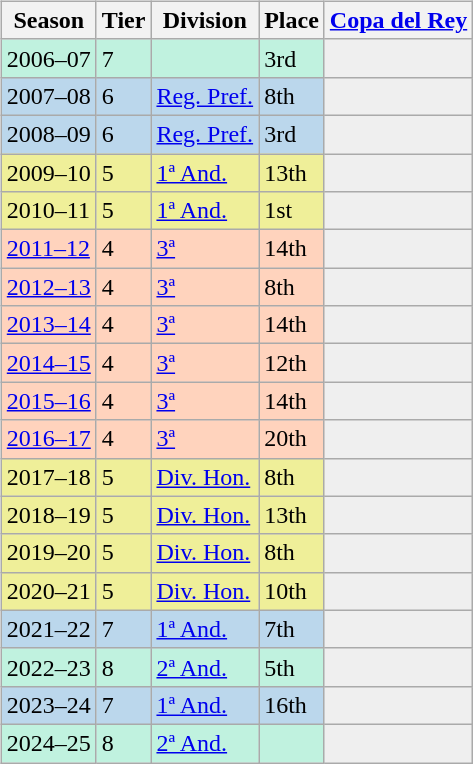<table>
<tr>
<td valign="top" width=0%><br><table class="wikitable">
<tr style="background:#f0f6fa;">
<th>Season</th>
<th>Tier</th>
<th>Division</th>
<th>Place</th>
<th><a href='#'>Copa del Rey</a></th>
</tr>
<tr>
<td style="background:#C0F2DF;">2006–07</td>
<td style="background:#C0F2DF;">7</td>
<td style="background:#C0F2DF;"></td>
<td style="background:#C0F2DF;">3rd</td>
<th style="background:#efefef;"></th>
</tr>
<tr>
<td style="background:#BBD7EC;">2007–08</td>
<td style="background:#BBD7EC;">6</td>
<td style="background:#BBD7EC;"><a href='#'>Reg. Pref.</a></td>
<td style="background:#BBD7EC;">8th</td>
<th style="background:#efefef;"></th>
</tr>
<tr>
<td style="background:#BBD7EC;">2008–09</td>
<td style="background:#BBD7EC;">6</td>
<td style="background:#BBD7EC;"><a href='#'>Reg. Pref.</a></td>
<td style="background:#BBD7EC;">3rd</td>
<th style="background:#efefef;"></th>
</tr>
<tr>
<td style="background:#EFEF99;">2009–10</td>
<td style="background:#EFEF99;">5</td>
<td style="background:#EFEF99;"><a href='#'>1ª And.</a></td>
<td style="background:#EFEF99;">13th</td>
<th style="background:#efefef;"></th>
</tr>
<tr>
<td style="background:#EFEF99;">2010–11</td>
<td style="background:#EFEF99;">5</td>
<td style="background:#EFEF99;"><a href='#'>1ª And.</a></td>
<td style="background:#EFEF99;">1st</td>
<th style="background:#efefef;"></th>
</tr>
<tr>
<td style="background:#FFD3BD;"><a href='#'>2011–12</a></td>
<td style="background:#FFD3BD;">4</td>
<td style="background:#FFD3BD;"><a href='#'>3ª</a></td>
<td style="background:#FFD3BD;">14th</td>
<th style="background:#efefef;"></th>
</tr>
<tr>
<td style="background:#FFD3BD;"><a href='#'>2012–13</a></td>
<td style="background:#FFD3BD;">4</td>
<td style="background:#FFD3BD;"><a href='#'>3ª</a></td>
<td style="background:#FFD3BD;">8th</td>
<th style="background:#efefef;"></th>
</tr>
<tr>
<td style="background:#FFD3BD;"><a href='#'>2013–14</a></td>
<td style="background:#FFD3BD;">4</td>
<td style="background:#FFD3BD;"><a href='#'>3ª</a></td>
<td style="background:#FFD3BD;">14th</td>
<th style="background:#efefef;"></th>
</tr>
<tr>
<td style="background:#FFD3BD;"><a href='#'>2014–15</a></td>
<td style="background:#FFD3BD;">4</td>
<td style="background:#FFD3BD;"><a href='#'>3ª</a></td>
<td style="background:#FFD3BD;">12th</td>
<th style="background:#efefef;"></th>
</tr>
<tr>
<td style="background:#FFD3BD;"><a href='#'>2015–16</a></td>
<td style="background:#FFD3BD;">4</td>
<td style="background:#FFD3BD;"><a href='#'>3ª</a></td>
<td style="background:#FFD3BD;">14th</td>
<th style="background:#efefef;"></th>
</tr>
<tr>
<td style="background:#FFD3BD;"><a href='#'>2016–17</a></td>
<td style="background:#FFD3BD;">4</td>
<td style="background:#FFD3BD;"><a href='#'>3ª</a></td>
<td style="background:#FFD3BD;">20th</td>
<th style="background:#efefef;"></th>
</tr>
<tr>
<td style="background:#EFEF99;">2017–18</td>
<td style="background:#EFEF99;">5</td>
<td style="background:#EFEF99;"><a href='#'>Div. Hon.</a></td>
<td style="background:#EFEF99;">8th</td>
<th style="background:#efefef;"></th>
</tr>
<tr>
<td style="background:#EFEF99;">2018–19</td>
<td style="background:#EFEF99;">5</td>
<td style="background:#EFEF99;"><a href='#'>Div. Hon.</a></td>
<td style="background:#EFEF99;">13th</td>
<th style="background:#efefef;"></th>
</tr>
<tr>
<td style="background:#EFEF99;">2019–20</td>
<td style="background:#EFEF99;">5</td>
<td style="background:#EFEF99;"><a href='#'>Div. Hon.</a></td>
<td style="background:#EFEF99;">8th</td>
<th style="background:#efefef;"></th>
</tr>
<tr>
<td style="background:#EFEF99;">2020–21</td>
<td style="background:#EFEF99;">5</td>
<td style="background:#EFEF99;"><a href='#'>Div. Hon.</a></td>
<td style="background:#EFEF99;">10th</td>
<th style="background:#efefef;"></th>
</tr>
<tr>
<td style="background:#BBD7EC;">2021–22</td>
<td style="background:#BBD7EC;">7</td>
<td style="background:#BBD7EC;"><a href='#'>1ª And.</a></td>
<td style="background:#BBD7EC;">7th</td>
<th style="background:#efefef;"></th>
</tr>
<tr>
<td style="background:#C0F2DF;">2022–23</td>
<td style="background:#C0F2DF;">8</td>
<td style="background:#C0F2DF;"><a href='#'>2ª And.</a></td>
<td style="background:#C0F2DF;">5th</td>
<th style="background:#efefef;"></th>
</tr>
<tr>
<td style="background:#BBD7EC;">2023–24</td>
<td style="background:#BBD7EC;">7</td>
<td style="background:#BBD7EC;"><a href='#'>1ª And.</a></td>
<td style="background:#BBD7EC;">16th</td>
<th style="background:#efefef;"></th>
</tr>
<tr>
<td style="background:#C0F2DF;">2024–25</td>
<td style="background:#C0F2DF;">8</td>
<td style="background:#C0F2DF;"><a href='#'>2ª And.</a></td>
<td style="background:#C0F2DF;"></td>
<th style="background:#efefef;"></th>
</tr>
</table>
</td>
</tr>
</table>
